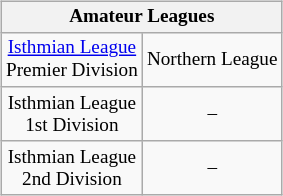<table class="wikitable" style="text-align: center; font-size: 80%; float: right; ">
<tr>
<th colspan="2">Amateur Leagues</th>
</tr>
<tr>
<td><a href='#'>Isthmian League</a><br>Premier Division</td>
<td>Northern League</td>
</tr>
<tr>
<td>Isthmian League<br>1st Division</td>
<td>–</td>
</tr>
<tr>
<td>Isthmian League<br>2nd Division</td>
<td>–</td>
</tr>
</table>
